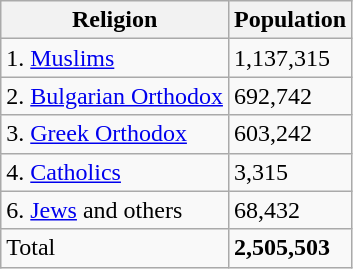<table class="wikitable">
<tr>
<th>Religion</th>
<th>Population</th>
</tr>
<tr>
<td>1. <a href='#'>Muslims</a></td>
<td>1,137,315</td>
</tr>
<tr>
<td>2. <a href='#'>Bulgarian Orthodox</a></td>
<td>692,742</td>
</tr>
<tr>
<td>3. <a href='#'>Greek Orthodox</a></td>
<td>603,242</td>
</tr>
<tr>
<td>4. <a href='#'>Catholics</a></td>
<td>3,315</td>
</tr>
<tr>
<td>6. <a href='#'>Jews</a> and others</td>
<td>68,432</td>
</tr>
<tr>
<td>Total</td>
<td><strong>2,505,503</strong></td>
</tr>
</table>
